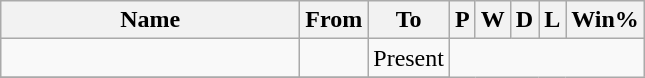<table class="wikitable sortable" style="text-align: center;">
<tr>
<th style="width:12em">Name</th>
<th>From</th>
<th>To</th>
<th>P</th>
<th>W</th>
<th>D</th>
<th>L</th>
<th>Win%</th>
</tr>
<tr>
<td align=left></td>
<td></td>
<td>Present<br></td>
</tr>
<tr>
</tr>
</table>
